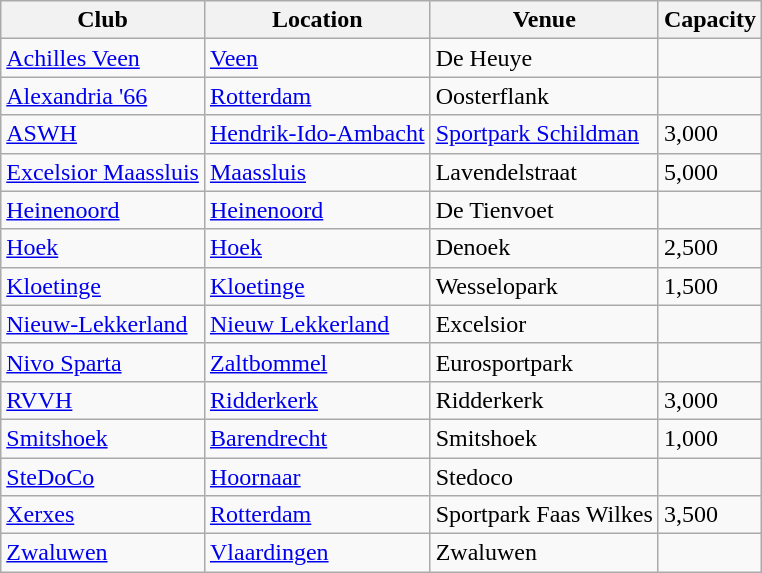<table class="wikitable sortable">
<tr>
<th>Club</th>
<th>Location</th>
<th>Venue</th>
<th>Capacity</th>
</tr>
<tr>
<td><a href='#'>Achilles Veen</a></td>
<td><a href='#'>Veen</a></td>
<td>De Heuye</td>
<td></td>
</tr>
<tr>
<td><a href='#'>Alexandria '66</a></td>
<td><a href='#'>Rotterdam</a></td>
<td>Oosterflank</td>
<td></td>
</tr>
<tr>
<td><a href='#'>ASWH</a></td>
<td><a href='#'>Hendrik-Ido-Ambacht</a></td>
<td><a href='#'>Sportpark Schildman</a></td>
<td>3,000</td>
</tr>
<tr>
<td><a href='#'>Excelsior Maassluis</a></td>
<td><a href='#'>Maassluis</a></td>
<td>Lavendelstraat</td>
<td>5,000</td>
</tr>
<tr>
<td><a href='#'>Heinenoord</a></td>
<td><a href='#'>Heinenoord</a></td>
<td>De Tienvoet</td>
<td></td>
</tr>
<tr>
<td><a href='#'>Hoek</a></td>
<td><a href='#'>Hoek</a></td>
<td>Denoek</td>
<td>2,500</td>
</tr>
<tr>
<td><a href='#'>Kloetinge</a></td>
<td><a href='#'>Kloetinge</a></td>
<td>Wesselopark</td>
<td>1,500</td>
</tr>
<tr>
<td><a href='#'>Nieuw-Lekkerland</a></td>
<td><a href='#'>Nieuw Lekkerland</a></td>
<td>Excelsior</td>
<td></td>
</tr>
<tr>
<td><a href='#'>Nivo Sparta</a></td>
<td><a href='#'>Zaltbommel</a></td>
<td>Eurosportpark</td>
<td></td>
</tr>
<tr>
<td><a href='#'>RVVH</a></td>
<td><a href='#'>Ridderkerk</a></td>
<td>Ridderkerk</td>
<td>3,000</td>
</tr>
<tr>
<td><a href='#'>Smitshoek</a></td>
<td><a href='#'>Barendrecht</a></td>
<td>Smitshoek</td>
<td>1,000</td>
</tr>
<tr>
<td><a href='#'>SteDoCo</a></td>
<td><a href='#'>Hoornaar</a></td>
<td>Stedoco</td>
<td></td>
</tr>
<tr>
<td><a href='#'>Xerxes</a></td>
<td><a href='#'>Rotterdam</a></td>
<td>Sportpark Faas Wilkes</td>
<td>3,500</td>
</tr>
<tr>
<td><a href='#'>Zwaluwen</a></td>
<td><a href='#'>Vlaardingen</a></td>
<td>Zwaluwen</td>
<td></td>
</tr>
</table>
